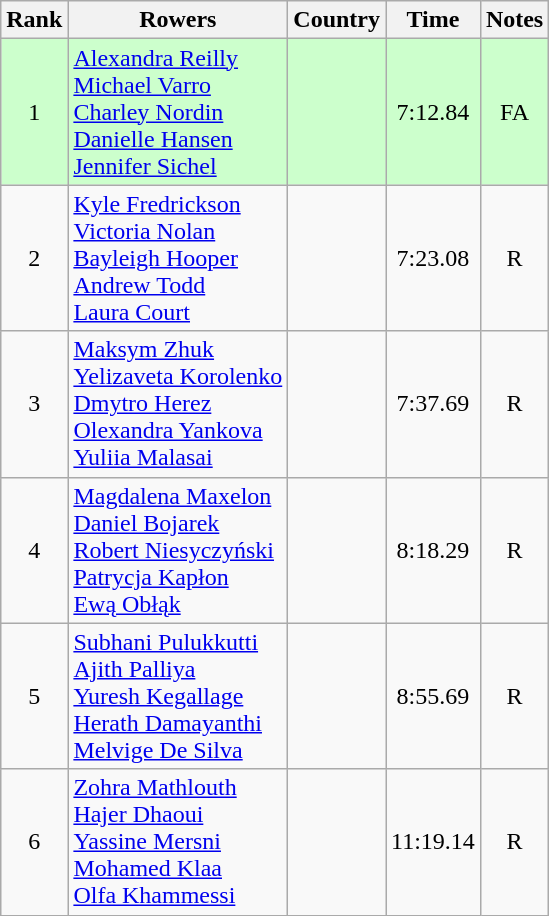<table class="wikitable" style="text-align:center">
<tr>
<th>Rank</th>
<th>Rowers</th>
<th>Country</th>
<th>Time</th>
<th>Notes</th>
</tr>
<tr bgcolor=ccffcc>
<td>1</td>
<td align="left"><a href='#'>Alexandra Reilly</a><br><a href='#'>Michael Varro</a><br><a href='#'>Charley Nordin</a><br><a href='#'>Danielle Hansen</a><br><a href='#'>Jennifer Sichel</a></td>
<td align="left"></td>
<td>7:12.84</td>
<td>FA</td>
</tr>
<tr>
<td>2</td>
<td align="left"><a href='#'>Kyle Fredrickson</a><br><a href='#'>Victoria Nolan</a><br><a href='#'>Bayleigh Hooper</a><br><a href='#'>Andrew Todd</a><br><a href='#'>Laura Court</a></td>
<td align="left"></td>
<td>7:23.08</td>
<td>R</td>
</tr>
<tr>
<td>3</td>
<td align="left"><a href='#'>Maksym Zhuk</a><br><a href='#'>Yelizaveta Korolenko</a><br><a href='#'>Dmytro Herez</a><br><a href='#'>Olexandra Yankova</a><br><a href='#'>Yuliia Malasai</a></td>
<td align="left"></td>
<td>7:37.69</td>
<td>R</td>
</tr>
<tr>
<td>4</td>
<td align="left"><a href='#'>Magdalena Maxelon</a><br><a href='#'>Daniel Bojarek</a><br><a href='#'>Robert Niesyczyński</a><br><a href='#'>Patrycja Kapłon</a><br><a href='#'>Ewą Obłąk</a></td>
<td align="left"></td>
<td>8:18.29</td>
<td>R</td>
</tr>
<tr>
<td>5</td>
<td align="left"><a href='#'>Subhani Pulukkutti</a><br><a href='#'>Ajith Palliya</a><br><a href='#'>Yuresh Kegallage</a><br><a href='#'>Herath Damayanthi</a><br><a href='#'>Melvige De Silva</a></td>
<td align="left"></td>
<td>8:55.69</td>
<td>R</td>
</tr>
<tr>
<td>6</td>
<td align="left"><a href='#'>Zohra Mathlouth</a><br><a href='#'>Hajer Dhaoui</a><br><a href='#'>Yassine Mersni</a><br><a href='#'>Mohamed Klaa</a><br><a href='#'>Olfa Khammessi</a></td>
<td align="left"></td>
<td>11:19.14</td>
<td>R</td>
</tr>
</table>
